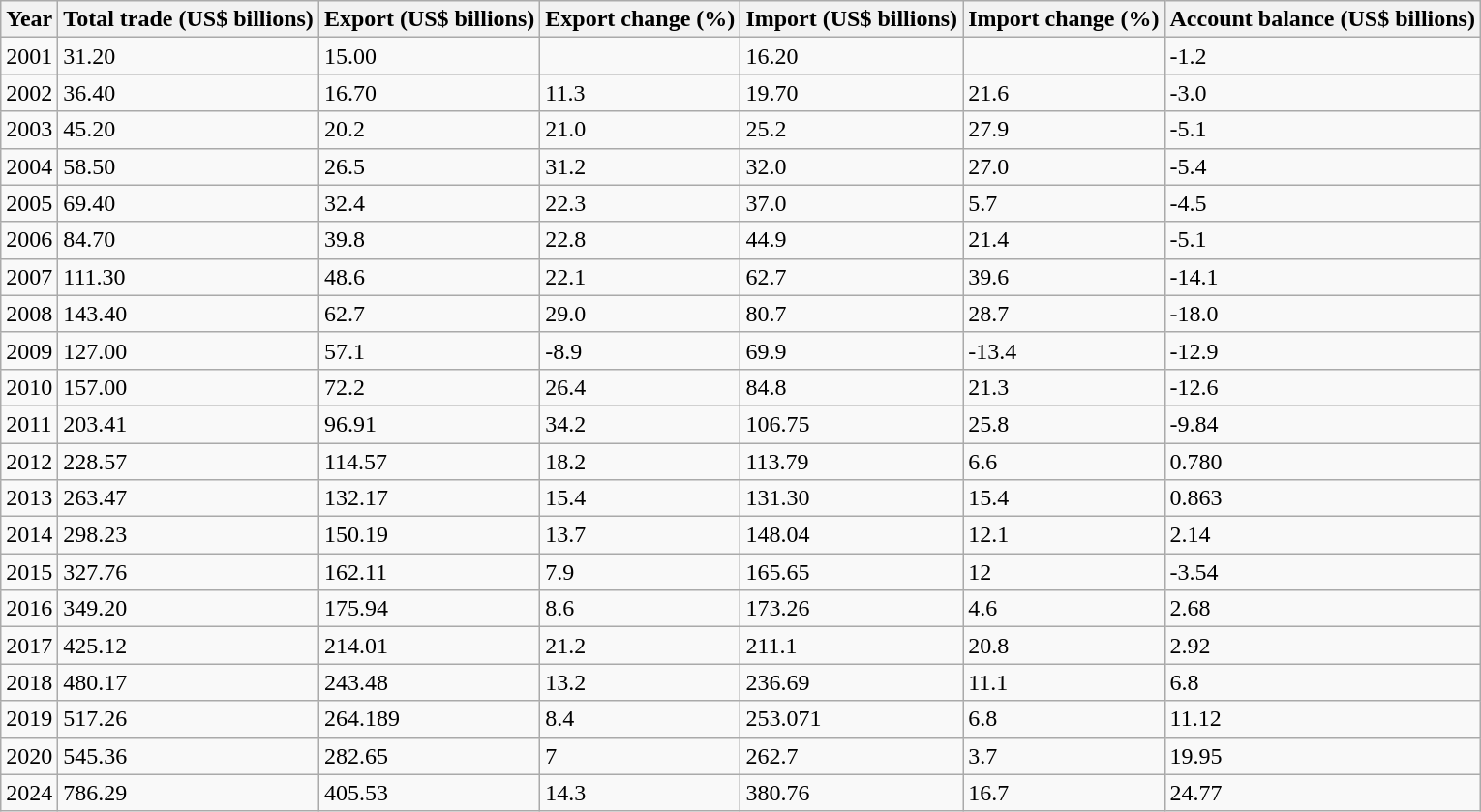<table class="wikitable">
<tr>
<th>Year</th>
<th>Total trade (US$ billions)</th>
<th>Export (US$ billions)</th>
<th>Export change (%)</th>
<th>Import (US$ billions)</th>
<th>Import change (%)</th>
<th>Account balance (US$ billions)</th>
</tr>
<tr>
<td>2001</td>
<td>31.20</td>
<td>15.00</td>
<td></td>
<td>16.20</td>
<td></td>
<td>-1.2</td>
</tr>
<tr>
<td>2002</td>
<td>36.40</td>
<td>16.70</td>
<td>11.3</td>
<td>19.70</td>
<td>21.6</td>
<td>-3.0</td>
</tr>
<tr>
<td>2003</td>
<td>45.20</td>
<td>20.2</td>
<td>21.0</td>
<td>25.2</td>
<td>27.9</td>
<td>-5.1</td>
</tr>
<tr>
<td>2004</td>
<td>58.50</td>
<td>26.5</td>
<td>31.2</td>
<td>32.0</td>
<td>27.0</td>
<td>-5.4</td>
</tr>
<tr>
<td>2005</td>
<td>69.40</td>
<td>32.4</td>
<td>22.3</td>
<td>37.0</td>
<td>5.7</td>
<td>-4.5</td>
</tr>
<tr>
<td>2006</td>
<td>84.70</td>
<td>39.8</td>
<td>22.8</td>
<td>44.9</td>
<td>21.4</td>
<td>-5.1</td>
</tr>
<tr>
<td>2007</td>
<td>111.30</td>
<td>48.6</td>
<td>22.1</td>
<td>62.7</td>
<td>39.6</td>
<td>-14.1</td>
</tr>
<tr>
<td>2008</td>
<td>143.40</td>
<td>62.7</td>
<td>29.0</td>
<td>80.7</td>
<td>28.7</td>
<td>-18.0</td>
</tr>
<tr>
<td>2009</td>
<td>127.00</td>
<td>57.1</td>
<td>-8.9</td>
<td>69.9</td>
<td>-13.4</td>
<td>-12.9</td>
</tr>
<tr>
<td>2010</td>
<td>157.00</td>
<td>72.2</td>
<td>26.4</td>
<td>84.8</td>
<td>21.3</td>
<td>-12.6</td>
</tr>
<tr>
<td>2011</td>
<td>203.41</td>
<td>96.91</td>
<td>34.2</td>
<td>106.75</td>
<td>25.8</td>
<td>-9.84</td>
</tr>
<tr>
<td>2012</td>
<td>228.57</td>
<td>114.57</td>
<td>18.2</td>
<td>113.79</td>
<td>6.6</td>
<td>0.780</td>
</tr>
<tr>
<td>2013</td>
<td>263.47</td>
<td>132.17</td>
<td>15.4</td>
<td>131.30</td>
<td>15.4</td>
<td>0.863</td>
</tr>
<tr>
<td>2014</td>
<td>298.23</td>
<td>150.19</td>
<td>13.7</td>
<td>148.04</td>
<td>12.1</td>
<td>2.14</td>
</tr>
<tr>
<td>2015</td>
<td>327.76</td>
<td>162.11</td>
<td>7.9</td>
<td>165.65</td>
<td>12</td>
<td>-3.54</td>
</tr>
<tr>
<td>2016</td>
<td>349.20</td>
<td>175.94</td>
<td>8.6</td>
<td>173.26</td>
<td>4.6</td>
<td>2.68</td>
</tr>
<tr>
<td>2017</td>
<td>425.12</td>
<td>214.01</td>
<td>21.2</td>
<td>211.1</td>
<td>20.8</td>
<td>2.92</td>
</tr>
<tr>
<td>2018</td>
<td>480.17</td>
<td>243.48</td>
<td>13.2</td>
<td>236.69</td>
<td>11.1</td>
<td>6.8</td>
</tr>
<tr>
<td>2019</td>
<td>517.26</td>
<td>264.189</td>
<td>8.4</td>
<td>253.071</td>
<td>6.8</td>
<td>11.12</td>
</tr>
<tr>
<td>2020</td>
<td>545.36</td>
<td>282.65</td>
<td>7</td>
<td>262.7</td>
<td>3.7</td>
<td>19.95</td>
</tr>
<tr>
<td>2024</td>
<td>786.29</td>
<td>405.53</td>
<td>14.3</td>
<td>380.76</td>
<td>16.7</td>
<td>24.77</td>
</tr>
</table>
